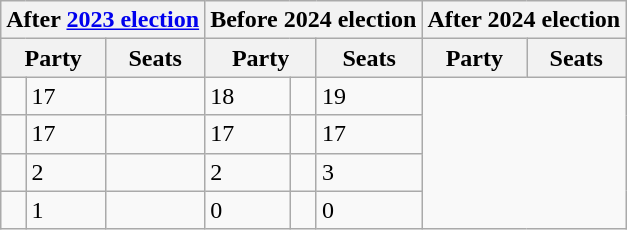<table class="wikitable">
<tr>
<th colspan="3">After <a href='#'>2023 election</a></th>
<th colspan="3">Before 2024 election</th>
<th colspan="3">After 2024 election</th>
</tr>
<tr>
<th colspan="2">Party</th>
<th>Seats</th>
<th colspan="2">Party</th>
<th>Seats</th>
<th colspan="2">Party</th>
<th>Seats</th>
</tr>
<tr>
<td></td>
<td>17</td>
<td></td>
<td>18</td>
<td></td>
<td>19</td>
</tr>
<tr>
<td></td>
<td>17</td>
<td></td>
<td>17</td>
<td></td>
<td>17</td>
</tr>
<tr>
<td></td>
<td>2</td>
<td></td>
<td>2</td>
<td></td>
<td>3</td>
</tr>
<tr>
<td></td>
<td>1</td>
<td></td>
<td>0</td>
<td></td>
<td>0</td>
</tr>
</table>
